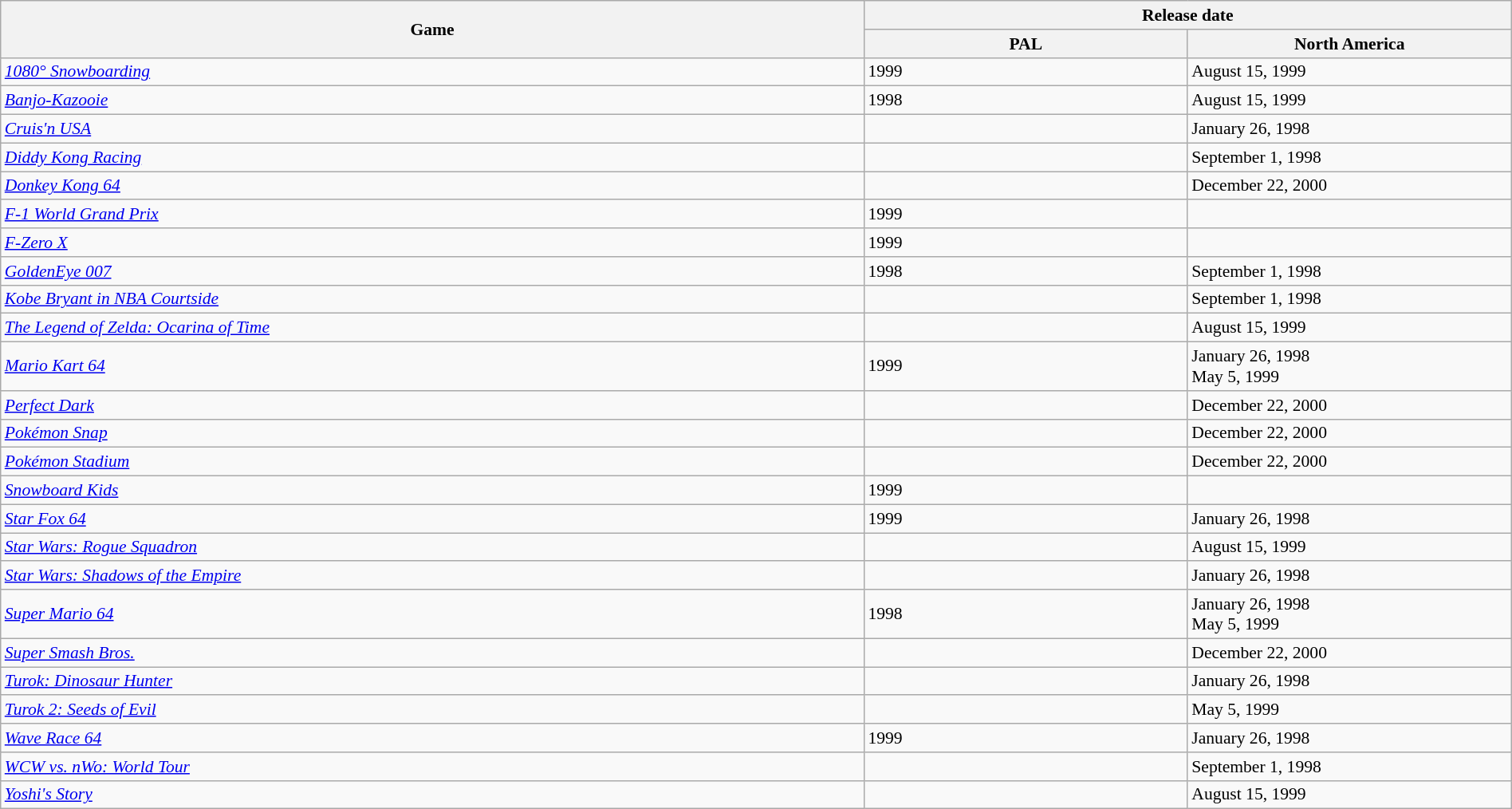<table class="wikitable sortable" style="width: 100%; font-size: 90%">
<tr>
<th width=40% rowspan=2>Game</th>
<th width=30% colspan=2>Release date</th>
</tr>
<tr>
<th width=15%>PAL</th>
<th width=15%>North America</th>
</tr>
<tr>
<td><em><a href='#'>1080° Snowboarding</a></em></td>
<td>1999</td>
<td>August 15, 1999</td>
</tr>
<tr>
<td><em><a href='#'>Banjo-Kazooie</a></em></td>
<td>1998</td>
<td>August 15, 1999</td>
</tr>
<tr>
<td><em><a href='#'>Cruis'n USA</a></em></td>
<td></td>
<td>January 26, 1998</td>
</tr>
<tr>
<td><em><a href='#'>Diddy Kong Racing</a></em></td>
<td></td>
<td>September 1, 1998</td>
</tr>
<tr>
<td><em><a href='#'>Donkey Kong 64</a></em></td>
<td></td>
<td>December 22, 2000</td>
</tr>
<tr>
<td><em><a href='#'>F-1 World Grand Prix</a></em></td>
<td>1999</td>
<td></td>
</tr>
<tr>
<td><em><a href='#'>F-Zero X</a></em></td>
<td>1999</td>
<td></td>
</tr>
<tr>
<td><em><a href='#'>GoldenEye 007</a></em></td>
<td>1998</td>
<td>September 1, 1998</td>
</tr>
<tr>
<td><em><a href='#'>Kobe Bryant in NBA Courtside</a></em></td>
<td></td>
<td>September 1, 1998</td>
</tr>
<tr>
<td data-sort-value="Legend of Zelda: Ocarina of Time, The"><em><a href='#'>The Legend of Zelda: Ocarina of Time</a></em></td>
<td></td>
<td>August 15, 1999</td>
</tr>
<tr>
<td><em><a href='#'>Mario Kart 64</a></em></td>
<td>1999</td>
<td>January 26, 1998<br>May 5, 1999</td>
</tr>
<tr>
<td><em><a href='#'>Perfect Dark</a></em></td>
<td></td>
<td>December 22, 2000</td>
</tr>
<tr>
<td><em><a href='#'>Pokémon Snap</a></em></td>
<td></td>
<td>December 22, 2000</td>
</tr>
<tr>
<td><em><a href='#'>Pokémon Stadium</a></em></td>
<td></td>
<td>December 22, 2000</td>
</tr>
<tr>
<td><em><a href='#'>Snowboard Kids</a></em></td>
<td>1999</td>
<td></td>
</tr>
<tr>
<td><em><a href='#'>Star Fox 64</a></em></td>
<td>1999</td>
<td>January 26, 1998</td>
</tr>
<tr>
<td><em><a href='#'>Star Wars: Rogue Squadron</a></em></td>
<td></td>
<td>August 15, 1999</td>
</tr>
<tr>
<td><em><a href='#'>Star Wars: Shadows of the Empire</a></em></td>
<td></td>
<td>January 26, 1998</td>
</tr>
<tr>
<td><em><a href='#'>Super Mario 64</a></em></td>
<td>1998</td>
<td>January 26, 1998<br>May 5, 1999</td>
</tr>
<tr>
<td><em><a href='#'>Super Smash Bros.</a></em></td>
<td></td>
<td>December 22, 2000</td>
</tr>
<tr>
<td data-sort-value="Turok 1: Dinosaur Hunter"><em><a href='#'>Turok: Dinosaur Hunter</a></em></td>
<td></td>
<td>January 26, 1998</td>
</tr>
<tr>
<td><em><a href='#'>Turok 2: Seeds of Evil</a></em></td>
<td></td>
<td>May 5, 1999</td>
</tr>
<tr>
<td><em><a href='#'>Wave Race 64</a></em></td>
<td>1999</td>
<td>January 26, 1998</td>
</tr>
<tr>
<td><em><a href='#'>WCW vs. nWo: World Tour</a></em></td>
<td></td>
<td>September 1, 1998</td>
</tr>
<tr>
<td><em><a href='#'>Yoshi's Story</a></em></td>
<td></td>
<td>August 15, 1999</td>
</tr>
</table>
